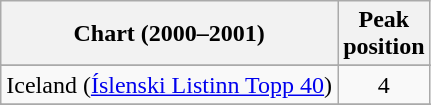<table class="wikitable sortable">
<tr>
<th>Chart (2000–2001)</th>
<th>Peak<br>position</th>
</tr>
<tr>
</tr>
<tr>
<td>Iceland (<a href='#'>Íslenski Listinn Topp 40</a>)</td>
<td align="center">4</td>
</tr>
<tr>
</tr>
<tr>
</tr>
<tr>
</tr>
</table>
